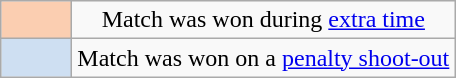<table class="wikitable" style="text-align:center">
<tr>
<td width="40px" bgcolor="#FBCEB1"></td>
<td>Match was won during <a href='#'>extra time</a></td>
</tr>
<tr>
<td width="40px" bgcolor="#cedff2"></td>
<td>Match was won on a <a href='#'>penalty shoot-out</a></td>
</tr>
</table>
